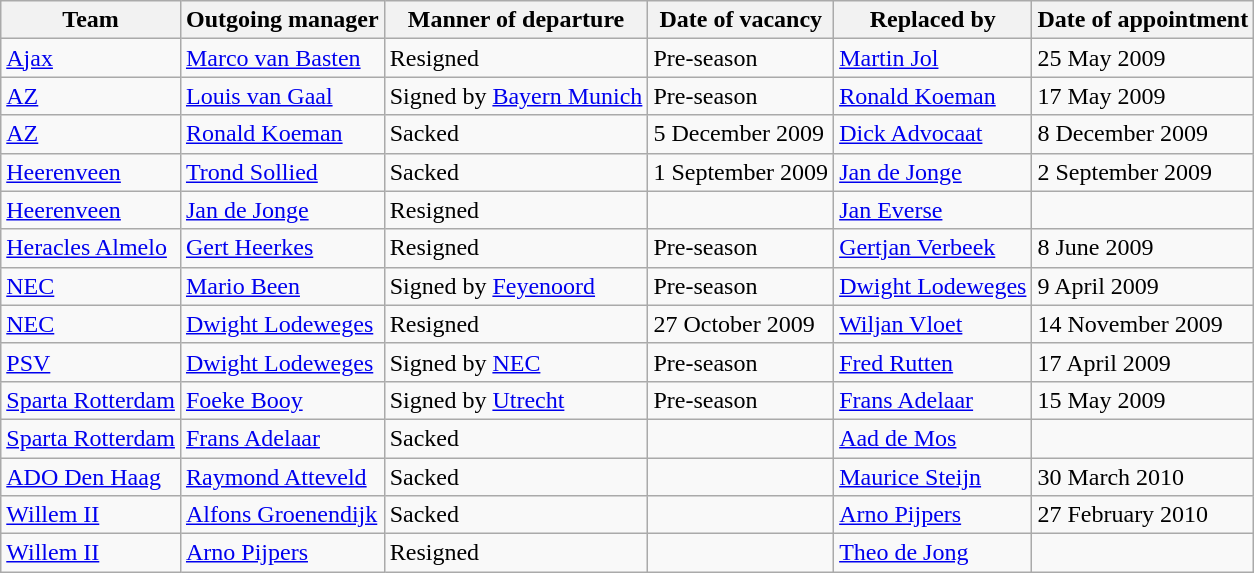<table class="wikitable sortable">
<tr>
<th>Team</th>
<th>Outgoing manager</th>
<th>Manner of departure</th>
<th>Date of vacancy</th>
<th>Replaced by</th>
<th>Date of appointment</th>
</tr>
<tr>
<td><a href='#'>Ajax</a></td>
<td> <a href='#'>Marco van Basten</a></td>
<td>Resigned</td>
<td>Pre-season</td>
<td> <a href='#'>Martin Jol</a></td>
<td>25 May 2009</td>
</tr>
<tr>
<td><a href='#'>AZ</a></td>
<td> <a href='#'>Louis van Gaal</a></td>
<td>Signed by <a href='#'>Bayern Munich</a></td>
<td>Pre-season</td>
<td> <a href='#'>Ronald Koeman</a></td>
<td>17 May 2009</td>
</tr>
<tr>
<td><a href='#'>AZ</a></td>
<td> <a href='#'>Ronald Koeman</a></td>
<td>Sacked</td>
<td>5 December 2009</td>
<td> <a href='#'>Dick Advocaat</a></td>
<td>8 December 2009</td>
</tr>
<tr>
<td><a href='#'>Heerenveen</a></td>
<td> <a href='#'>Trond Sollied</a></td>
<td>Sacked</td>
<td>1 September 2009</td>
<td> <a href='#'>Jan de Jonge</a></td>
<td>2 September 2009</td>
</tr>
<tr>
<td><a href='#'>Heerenveen</a></td>
<td> <a href='#'>Jan de Jonge</a></td>
<td>Resigned</td>
<td></td>
<td> <a href='#'>Jan Everse</a></td>
<td></td>
</tr>
<tr>
<td><a href='#'>Heracles Almelo</a></td>
<td> <a href='#'>Gert Heerkes</a></td>
<td>Resigned</td>
<td>Pre-season</td>
<td> <a href='#'>Gertjan Verbeek</a></td>
<td>8 June 2009</td>
</tr>
<tr>
<td><a href='#'>NEC</a></td>
<td> <a href='#'>Mario Been</a></td>
<td>Signed by <a href='#'>Feyenoord</a></td>
<td>Pre-season</td>
<td> <a href='#'>Dwight Lodeweges</a></td>
<td>9 April 2009</td>
</tr>
<tr>
<td><a href='#'>NEC</a></td>
<td> <a href='#'>Dwight Lodeweges</a></td>
<td>Resigned</td>
<td>27 October 2009</td>
<td> <a href='#'>Wiljan Vloet</a></td>
<td>14 November 2009</td>
</tr>
<tr>
<td><a href='#'>PSV</a></td>
<td> <a href='#'>Dwight Lodeweges</a></td>
<td>Signed by <a href='#'>NEC</a></td>
<td>Pre-season</td>
<td> <a href='#'>Fred Rutten</a></td>
<td>17 April 2009</td>
</tr>
<tr>
<td><a href='#'>Sparta Rotterdam</a></td>
<td> <a href='#'>Foeke Booy</a></td>
<td>Signed by <a href='#'>Utrecht</a></td>
<td>Pre-season</td>
<td> <a href='#'>Frans Adelaar</a></td>
<td>15 May 2009</td>
</tr>
<tr>
<td><a href='#'>Sparta Rotterdam</a></td>
<td> <a href='#'>Frans Adelaar</a></td>
<td>Sacked</td>
<td></td>
<td> <a href='#'>Aad de Mos</a></td>
<td></td>
</tr>
<tr>
<td><a href='#'>ADO Den Haag</a></td>
<td> <a href='#'>Raymond Atteveld</a></td>
<td>Sacked</td>
<td></td>
<td> <a href='#'>Maurice Steijn</a></td>
<td>30 March 2010</td>
</tr>
<tr>
<td><a href='#'>Willem II</a></td>
<td> <a href='#'>Alfons Groenendijk</a></td>
<td>Sacked</td>
<td></td>
<td> <a href='#'>Arno Pijpers</a></td>
<td>27 February 2010</td>
</tr>
<tr>
<td><a href='#'>Willem II</a></td>
<td> <a href='#'>Arno Pijpers</a></td>
<td>Resigned</td>
<td></td>
<td> <a href='#'>Theo de Jong</a></td>
<td></td>
</tr>
</table>
